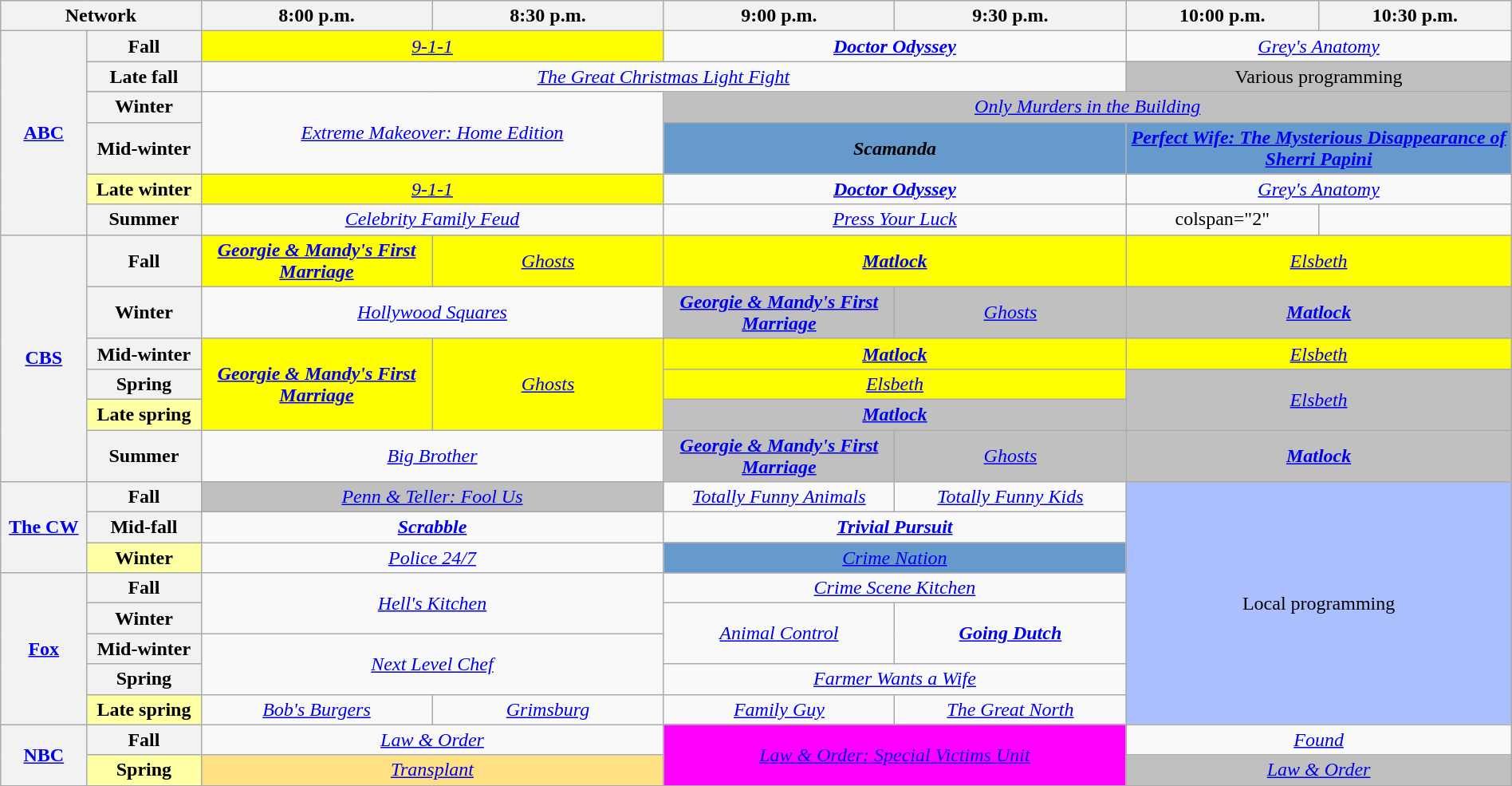<table class="wikitable" style="width:100%;margin-right:0;text-align:center">
<tr>
<th colspan="2" style="width:13%;">Network</th>
<th style="width:15%;">8:00 p.m.</th>
<th style="width:15%;">8:30 p.m.</th>
<th style="width:15%;">9:00 p.m.</th>
<th style="width:15%;">9:30 p.m.</th>
<th style="width:12.5%;">10:00 p.m.</th>
<th style="width:12.5%;">10:30 p.m.</th>
</tr>
<tr>
<th rowspan="6"><a href='#'>ABC</a></th>
<th>Fall</th>
<td colspan="2" style="background:yellow;"><em><a href='#'>9-1-1</a></em> </td>
<td colspan="2"><strong><em><a href='#'>Doctor Odyssey</a></em></strong></td>
<td colspan="2"><em><a href='#'>Grey's Anatomy</a></em></td>
</tr>
<tr>
<th>Late fall</th>
<td colspan="4"><em><a href='#'>The Great Christmas Light Fight</a></em></td>
<td colspan="2" style="background:#C0C0C0;">Various programming</td>
</tr>
<tr>
<th>Winter</th>
<td rowspan="2" colspan="2"><em><a href='#'>Extreme Makeover: Home Edition</a></em></td>
<td colspan="4" style="background:#C0C0C0;"><em><a href='#'>Only Murders in the Building</a></em> </td>
</tr>
<tr>
<th>Mid-winter</th>
<td colspan="2" style="background:#6699CC;"><strong><em>Scamanda</em></strong></td>
<td colspan="2" style="background:#6699CC;"><strong><em><a href='#'>Perfect Wife: The Mysterious Disappearance of Sherri Papini</a></em></strong> </td>
</tr>
<tr>
<th style="background:#FFFFA3;">Late winter</th>
<td colspan="2" style="background:yellow;"><em><a href='#'>9-1-1</a></em> </td>
<td colspan="2"><strong><em><a href='#'>Doctor Odyssey</a></em></strong></td>
<td colspan="2"><em><a href='#'>Grey's Anatomy</a></em></td>
</tr>
<tr>
<th>Summer</th>
<td colspan="2"><em><a href='#'>Celebrity Family Feud</a></em> </td>
<td colspan="2"><em><a href='#'>Press Your Luck</a></em> </td>
<td>colspan="2" </td>
</tr>
<tr>
<th rowspan="6"><a href='#'>CBS</a></th>
<th>Fall</th>
<td style="background:yellow;"><strong><em><a href='#'>Georgie & Mandy's First Marriage</a></em></strong> <br></td>
<td style="background:yellow;"><em><a href='#'>Ghosts</a></em> <br></td>
<td colspan="2" style="background:yellow;"><strong><em><a href='#'>Matlock</a></em></strong> </td>
<td colspan="2" style="background:yellow;"><em><a href='#'>Elsbeth</a></em> </td>
</tr>
<tr>
<th>Winter</th>
<td colspan="2"><em><a href='#'>Hollywood Squares</a></em></td>
<td style="background:#C0C0C0;"><strong><em><a href='#'>Georgie & Mandy's First Marriage</a></em></strong> </td>
<td style="background:#C0C0C0;"><em><a href='#'>Ghosts</a></em> </td>
<td colspan="2" style="background:#C0C0C0;"><strong><em><a href='#'>Matlock</a></em></strong> </td>
</tr>
<tr>
<th>Mid-winter</th>
<td rowspan="3" style="background:yellow;"><strong><em><a href='#'>Georgie & Mandy's First Marriage</a></em></strong> <br></td>
<td rowspan="3" style="background:yellow;"><em><a href='#'>Ghosts</a></em> <br></td>
<td colspan="2" style="background:yellow;"><strong><em><a href='#'>Matlock</a></em></strong> </td>
<td colspan="2" style="background:yellow;"><em><a href='#'>Elsbeth</a></em> </td>
</tr>
<tr>
<th>Spring</th>
<td colspan="2" style="background:yellow;"><em><a href='#'>Elsbeth</a></em> </td>
<td rowspan="2" colspan="2" style="background:#C0C0C0;"><em><a href='#'>Elsbeth</a></em> </td>
</tr>
<tr>
<th style="background:#FFFFA3;">Late spring</th>
<td colspan="2" style="background:#C0C0C0;"><strong><em><a href='#'>Matlock</a></em></strong> </td>
</tr>
<tr>
<th>Summer</th>
<td colspan="2"><em><a href='#'>Big Brother</a></em> </td>
<td style="background:#C0C0C0;"><strong><em><a href='#'>Georgie & Mandy's First Marriage</a></em></strong>  </td>
<td style="background:#C0C0C0;"><em><a href='#'>Ghosts</a></em>  </td>
<td colspan="2" style="background:#C0C0C0;"><strong><em><a href='#'>Matlock</a></em></strong>  </td>
</tr>
<tr>
<th rowspan="3"><a href='#'>The CW</a></th>
<th>Fall</th>
<td colspan="2" style="background:#C0C0C0;"><em><a href='#'>Penn & Teller: Fool Us</a></em> </td>
<td><em><a href='#'>Totally Funny Animals</a></em></td>
<td><em><a href='#'>Totally Funny Kids</a></em></td>
<td rowspan="8" colspan="2" style="background:#abbfff;">Local programming</td>
</tr>
<tr>
<th>Mid-fall</th>
<td colspan="2"><strong><em><a href='#'>Scrabble</a></em></strong></td>
<td colspan="2"><strong><em><a href='#'>Trivial Pursuit</a></em></strong></td>
</tr>
<tr>
<th style="background:#FFFFA3;">Winter</th>
<td colspan="2"><em><a href='#'>Police 24/7</a></em></td>
<td colspan="2" style="background:#6699CC;"><em><a href='#'>Crime Nation</a></em></td>
</tr>
<tr>
<th rowspan="5"><a href='#'>Fox</a></th>
<th>Fall</th>
<td rowspan="2" colspan="2"><em><a href='#'>Hell's Kitchen</a></em></td>
<td colspan="2"><em><a href='#'>Crime Scene Kitchen</a></em></td>
</tr>
<tr>
<th>Winter</th>
<td rowspan="2"><em><a href='#'>Animal Control</a></em></td>
<td rowspan="2"><strong><em><a href='#'>Going Dutch</a></em></strong></td>
</tr>
<tr>
<th>Mid-winter</th>
<td rowspan="2" colspan="2"><em><a href='#'>Next Level Chef</a></em></td>
</tr>
<tr>
<th>Spring</th>
<td colspan="2"><em><a href='#'>Farmer Wants a Wife</a></em></td>
</tr>
<tr>
<th style="background:#FFFFA3;">Late spring</th>
<td><em><a href='#'>Bob's Burgers</a></em></td>
<td><em><a href='#'>Grimsburg</a></em></td>
<td><em><a href='#'>Family Guy</a></em></td>
<td><em><a href='#'>The Great North</a></em></td>
</tr>
<tr>
<th rowspan="2"><a href='#'>NBC</a></th>
<th>Fall</th>
<td colspan="2"><em><a href='#'>Law & Order</a></em></td>
<td rowspan="2" colspan="2" style="background:magenta;"><em><a href='#'>Law & Order: Special Victims Unit</a></em> <br></td>
<td colspan="2"><em><a href='#'>Found</a></em></td>
</tr>
<tr>
<th style="background:#FFFFA3;">Spring</th>
<td colspan="2" style="background:#FFE082;"><em><a href='#'>Transplant</a></em></td>
<td colspan="2" style="background:#C0C0C0;"><em><a href='#'>Law & Order</a></em> </td>
</tr>
</table>
